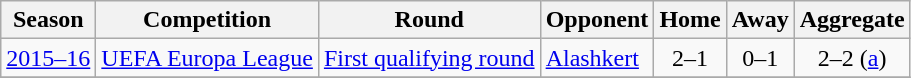<table class="wikitable">
<tr>
<th>Season</th>
<th>Competition</th>
<th>Round</th>
<th>Opponent</th>
<th>Home</th>
<th>Away</th>
<th>Aggregate</th>
</tr>
<tr>
<td><a href='#'>2015–16</a></td>
<td><a href='#'>UEFA Europa League</a></td>
<td><a href='#'>First qualifying round</a></td>
<td> <a href='#'>Alashkert</a></td>
<td align="center">2–1</td>
<td align="center">0–1</td>
<td align="center">2–2 (<a href='#'>a</a>)</td>
</tr>
<tr>
</tr>
</table>
